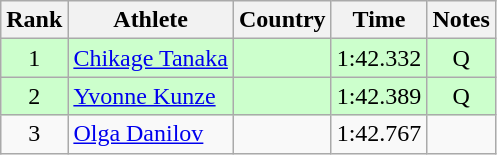<table class="wikitable sortable" style="text-align:center">
<tr>
<th>Rank</th>
<th>Athlete</th>
<th>Country</th>
<th>Time</th>
<th>Notes</th>
</tr>
<tr bgcolor=ccffcc>
<td>1</td>
<td align=left><a href='#'>Chikage Tanaka</a></td>
<td align=left></td>
<td>1:42.332</td>
<td>Q</td>
</tr>
<tr bgcolor=ccffcc>
<td>2</td>
<td align=left><a href='#'>Yvonne Kunze</a></td>
<td align=left></td>
<td>1:42.389</td>
<td>Q</td>
</tr>
<tr>
<td>3</td>
<td align=left><a href='#'>Olga Danilov</a></td>
<td align=left></td>
<td>1:42.767</td>
<td></td>
</tr>
</table>
